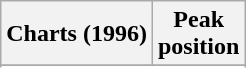<table class="wikitable sortable plainrowheaders" style="text-align:center">
<tr>
<th scope="col">Charts (1996)</th>
<th scope="col">Peak<br>position</th>
</tr>
<tr>
</tr>
<tr>
</tr>
<tr>
</tr>
<tr>
</tr>
<tr>
</tr>
</table>
